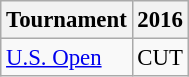<table class="wikitable" style="font-size:95%;text-align:center;">
<tr>
<th>Tournament</th>
<th>2016</th>
</tr>
<tr>
<td align=left><a href='#'>U.S. Open</a></td>
<td>CUT</td>
</tr>
</table>
